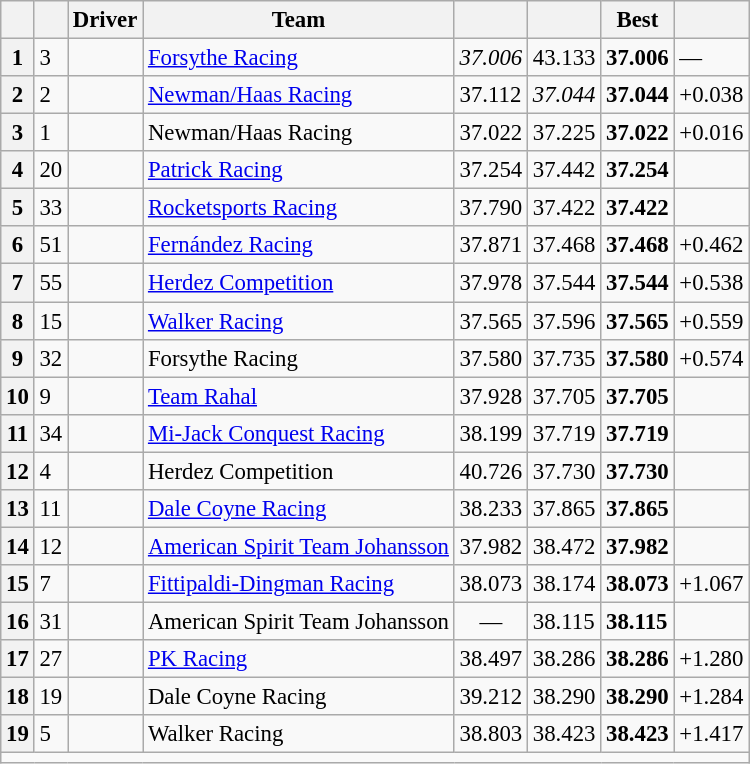<table class="wikitable sortable" style="font-size: 95%;">
<tr>
<th scope="col"></th>
<th scope="col"></th>
<th scope="col">Driver</th>
<th scope="col">Team</th>
<th scope="col"></th>
<th scope="col"></th>
<th scope="col">Best</th>
<th scope="col"></th>
</tr>
<tr>
<th scope="row">1</th>
<td>3</td>
<td data-sort-value="TRA"></td>
<td><a href='#'>Forsythe Racing</a></td>
<td><em>37.006</em></td>
<td>43.133</td>
<td><strong>37.006</strong></td>
<td>—</td>
</tr>
<tr>
<th scope="row">2</th>
<td>2</td>
<td data-sort-value="BOU"></td>
<td><a href='#'>Newman/Haas Racing</a></td>
<td>37.112</td>
<td><em>37.044</em></td>
<td><strong>37.044</strong></td>
<td>+0.038</td>
</tr>
<tr>
<th scope="row">3</th>
<td>1</td>
<td data-sort-value="JUN"></td>
<td>Newman/Haas Racing</td>
<td>37.022</td>
<td>37.225</td>
<td><strong>37.022</strong></td>
<td>+0.016</td>
</tr>
<tr>
<th scope="row">4</th>
<td>20</td>
<td data-sort-value="SER"></td>
<td><a href='#'>Patrick Racing</a></td>
<td>37.254</td>
<td>37.442</td>
<td><strong>37.254</strong></td>
<td></td>
</tr>
<tr>
<th scope="row">5</th>
<td>33</td>
<td data-sort-value="TAG"></td>
<td><a href='#'>Rocketsports Racing</a></td>
<td>37.790</td>
<td>37.422</td>
<td><strong>37.422</strong></td>
<td></td>
</tr>
<tr>
<th scope="row">6</th>
<td>51</td>
<td data-sort-value="FER"></td>
<td><a href='#'>Fernández Racing</a></td>
<td>37.871</td>
<td>37.468</td>
<td><strong>37.468</strong></td>
<td>+0.462</td>
</tr>
<tr>
<th scope="row">7</th>
<td>55</td>
<td data-sort-value="DOM"></td>
<td><a href='#'>Herdez Competition</a></td>
<td>37.978</td>
<td>37.544</td>
<td><strong>37.544</strong></td>
<td>+0.538</td>
</tr>
<tr>
<th scope="row">8</th>
<td>15</td>
<td data-sort-value="MAN"></td>
<td><a href='#'>Walker Racing</a></td>
<td>37.565</td>
<td>37.596</td>
<td><strong>37.565</strong></td>
<td>+0.559</td>
</tr>
<tr>
<th scope="row">9</th>
<td>32</td>
<td data-sort-value="CAR"></td>
<td>Forsythe Racing</td>
<td>37.580</td>
<td>37.735</td>
<td><strong>37.580</strong></td>
<td>+0.574</td>
</tr>
<tr>
<th scope="row">10</th>
<td>9</td>
<td data-sort-value="JOU"></td>
<td><a href='#'>Team Rahal</a></td>
<td>37.928</td>
<td>37.705</td>
<td><strong>37.705</strong></td>
<td></td>
</tr>
<tr>
<th scope="row">11</th>
<td>34</td>
<td data-sort-value="HAB"></td>
<td><a href='#'>Mi-Jack Conquest Racing</a></td>
<td>38.199</td>
<td>37.719</td>
<td><strong>37.719</strong></td>
<td></td>
</tr>
<tr>
<th scope="row">12</th>
<td>4</td>
<td data-sort-value="MOR"></td>
<td>Herdez Competition</td>
<td>40.726</td>
<td>37.730</td>
<td><strong>37.730</strong></td>
<td></td>
</tr>
<tr>
<th scope="row">13</th>
<td>11</td>
<td data-sort-value="YOO"></td>
<td><a href='#'>Dale Coyne Racing</a></td>
<td>38.233</td>
<td>37.865</td>
<td><strong>37.865</strong></td>
<td></td>
</tr>
<tr>
<th scope="row">14</th>
<td>12</td>
<td data-sort-value="VAS"></td>
<td><a href='#'>American Spirit Team Johansson</a></td>
<td>37.982</td>
<td>38.472</td>
<td><strong>37.982</strong></td>
<td></td>
</tr>
<tr>
<th scope="row">15</th>
<td>7</td>
<td data-sort-value="MON"></td>
<td><a href='#'>Fittipaldi-Dingman Racing</a></td>
<td>38.073</td>
<td>38.174</td>
<td><strong>38.073</strong></td>
<td>+1.067</td>
</tr>
<tr>
<th scope="row">16</th>
<td>31</td>
<td data-sort-value="HUN"></td>
<td>American Spirit Team Johansson</td>
<td align=center>—</td>
<td>38.115</td>
<td><strong>38.115</strong></td>
<td></td>
</tr>
<tr>
<th scope="row">17</th>
<td>27</td>
<td data-sort-value="LEM"></td>
<td><a href='#'>PK Racing</a></td>
<td>38.497</td>
<td>38.286</td>
<td><strong>38.286</strong></td>
<td>+1.280</td>
</tr>
<tr>
<th scope="row">18</th>
<td>19</td>
<td data-sort-value="CAM"></td>
<td>Dale Coyne Racing</td>
<td>39.212</td>
<td>38.290</td>
<td><strong>38.290</strong></td>
<td>+1.284</td>
</tr>
<tr>
<th scope="row">19</th>
<td>5</td>
<td data-sort-value="LAV"></td>
<td>Walker Racing</td>
<td>38.803</td>
<td>38.423</td>
<td><strong>38.423</strong></td>
<td>+1.417</td>
</tr>
<tr class="sortbottom">
<td colspan=8></td>
</tr>
</table>
